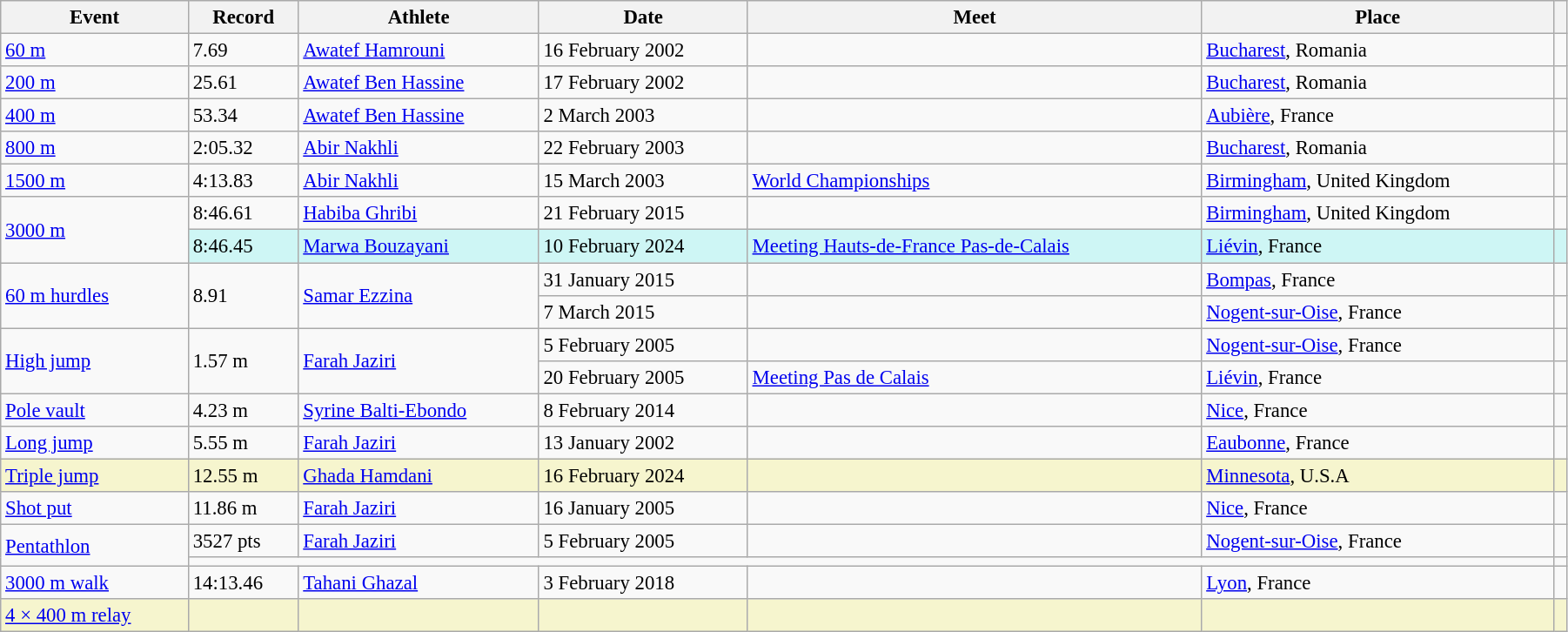<table class="wikitable" style="font-size:95%; width: 95%;">
<tr>
<th>Event</th>
<th>Record</th>
<th>Athlete</th>
<th>Date</th>
<th>Meet</th>
<th>Place</th>
<th></th>
</tr>
<tr>
<td><a href='#'>60 m</a></td>
<td>7.69</td>
<td><a href='#'>Awatef Hamrouni</a></td>
<td>16 February 2002</td>
<td></td>
<td><a href='#'>Bucharest</a>, Romania</td>
<td></td>
</tr>
<tr>
<td><a href='#'>200 m</a></td>
<td>25.61</td>
<td><a href='#'>Awatef Ben Hassine</a></td>
<td>17 February 2002</td>
<td></td>
<td><a href='#'>Bucharest</a>, Romania</td>
<td></td>
</tr>
<tr>
<td><a href='#'>400 m</a></td>
<td>53.34</td>
<td><a href='#'>Awatef Ben Hassine</a></td>
<td>2 March 2003</td>
<td></td>
<td><a href='#'>Aubière</a>, France</td>
<td></td>
</tr>
<tr>
<td><a href='#'>800 m</a></td>
<td>2:05.32</td>
<td><a href='#'>Abir Nakhli</a></td>
<td>22 February 2003</td>
<td></td>
<td><a href='#'>Bucharest</a>, Romania</td>
<td></td>
</tr>
<tr>
<td><a href='#'>1500 m</a></td>
<td>4:13.83</td>
<td><a href='#'>Abir Nakhli</a></td>
<td>15 March 2003</td>
<td><a href='#'>World Championships</a></td>
<td><a href='#'>Birmingham</a>, United Kingdom</td>
<td></td>
</tr>
<tr>
<td rowspan=2><a href='#'>3000 m</a></td>
<td>8:46.61</td>
<td><a href='#'>Habiba Ghribi</a></td>
<td>21 February 2015</td>
<td></td>
<td><a href='#'>Birmingham</a>, United Kingdom</td>
<td></td>
</tr>
<tr bgcolor="#CEF6F5">
<td>8:46.45</td>
<td><a href='#'>Marwa Bouzayani</a></td>
<td>10 February 2024</td>
<td><a href='#'>Meeting Hauts-de-France Pas-de-Calais</a></td>
<td><a href='#'>Liévin</a>, France</td>
<td></td>
</tr>
<tr>
<td rowspan=2><a href='#'>60 m hurdles</a></td>
<td rowspan=2>8.91</td>
<td rowspan=2><a href='#'>Samar Ezzina</a></td>
<td>31 January 2015</td>
<td></td>
<td><a href='#'>Bompas</a>, France</td>
<td></td>
</tr>
<tr>
<td>7 March 2015</td>
<td></td>
<td><a href='#'>Nogent-sur-Oise</a>, France</td>
<td></td>
</tr>
<tr>
<td rowspan=2><a href='#'>High jump</a></td>
<td rowspan=2>1.57 m</td>
<td rowspan=2><a href='#'>Farah Jaziri</a></td>
<td>5 February 2005</td>
<td></td>
<td><a href='#'>Nogent-sur-Oise</a>, France</td>
<td></td>
</tr>
<tr>
<td>20 February 2005</td>
<td><a href='#'>Meeting Pas de Calais</a></td>
<td><a href='#'>Liévin</a>, France</td>
<td></td>
</tr>
<tr>
<td><a href='#'>Pole vault</a></td>
<td>4.23 m</td>
<td><a href='#'>Syrine Balti-Ebondo</a></td>
<td>8 February 2014</td>
<td></td>
<td><a href='#'>Nice</a>, France</td>
<td></td>
</tr>
<tr>
<td><a href='#'>Long jump</a></td>
<td>5.55 m</td>
<td><a href='#'>Farah Jaziri</a></td>
<td>13 January 2002</td>
<td></td>
<td><a href='#'>Eaubonne</a>, France</td>
<td></td>
</tr>
<tr style="background:#f6F5CE;">
<td><a href='#'>Triple jump</a></td>
<td>12.55 m</td>
<td><a href='#'>Ghada Hamdani</a></td>
<td>16 February 2024</td>
<td></td>
<td><a href='#'>Minnesota</a>, U.S.A</td>
<td></td>
</tr>
<tr>
<td><a href='#'>Shot put</a></td>
<td>11.86 m</td>
<td><a href='#'>Farah Jaziri</a></td>
<td>16 January 2005</td>
<td></td>
<td><a href='#'>Nice</a>, France</td>
<td></td>
</tr>
<tr>
<td rowspan=2><a href='#'>Pentathlon</a></td>
<td>3527 pts</td>
<td><a href='#'>Farah Jaziri</a></td>
<td>5 February 2005</td>
<td></td>
<td><a href='#'>Nogent-sur-Oise</a>, France</td>
<td></td>
</tr>
<tr>
<td colspan=5></td>
<td></td>
</tr>
<tr>
<td><a href='#'>3000 m walk</a></td>
<td>14:13.46</td>
<td><a href='#'>Tahani Ghazal</a></td>
<td>3 February 2018</td>
<td></td>
<td><a href='#'>Lyon</a>, France</td>
<td></td>
</tr>
<tr style="background:#f6F5CE;">
<td><a href='#'>4 × 400 m relay</a></td>
<td></td>
<td></td>
<td></td>
<td></td>
<td></td>
<td></td>
</tr>
</table>
